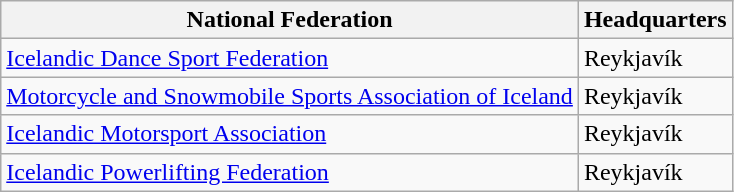<table class="wikitable sortable">
<tr>
<th>National Federation</th>
<th>Headquarters</th>
</tr>
<tr>
<td><a href='#'>Icelandic Dance Sport Federation</a></td>
<td>Reykjavík</td>
</tr>
<tr>
<td><a href='#'>Motorcycle and Snowmobile Sports Association of Iceland</a></td>
<td>Reykjavík</td>
</tr>
<tr>
<td><a href='#'>Icelandic Motorsport Association</a></td>
<td>Reykjavík</td>
</tr>
<tr>
<td><a href='#'>Icelandic Powerlifting Federation</a></td>
<td>Reykjavík</td>
</tr>
</table>
